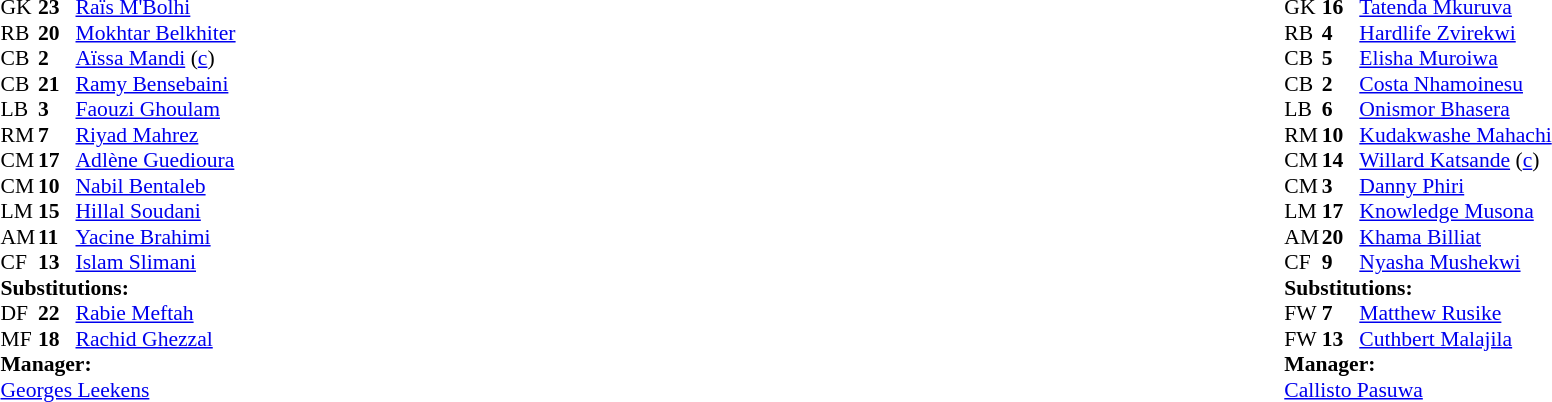<table width="100%">
<tr>
<td valign="top" width="40%"><br><table style="font-size:90%" cellspacing="0" cellpadding="0">
<tr>
<th width=25></th>
<th width=25></th>
</tr>
<tr>
<td>GK</td>
<td><strong>23</strong></td>
<td><a href='#'>Raïs M'Bolhi</a></td>
</tr>
<tr>
<td>RB</td>
<td><strong>20</strong></td>
<td><a href='#'>Mokhtar Belkhiter</a></td>
<td></td>
<td></td>
</tr>
<tr>
<td>CB</td>
<td><strong>2</strong></td>
<td><a href='#'>Aïssa Mandi</a> (<a href='#'>c</a>)</td>
</tr>
<tr>
<td>CB</td>
<td><strong>21</strong></td>
<td><a href='#'>Ramy Bensebaini</a></td>
</tr>
<tr>
<td>LB</td>
<td><strong>3</strong></td>
<td><a href='#'>Faouzi Ghoulam</a></td>
</tr>
<tr>
<td>RM</td>
<td><strong>7</strong></td>
<td><a href='#'>Riyad Mahrez</a></td>
</tr>
<tr>
<td>CM</td>
<td><strong>17</strong></td>
<td><a href='#'>Adlène Guedioura</a></td>
</tr>
<tr>
<td>CM</td>
<td><strong>10</strong></td>
<td><a href='#'>Nabil Bentaleb</a></td>
</tr>
<tr>
<td>LM</td>
<td><strong>15</strong></td>
<td><a href='#'>Hillal Soudani</a></td>
<td></td>
<td></td>
</tr>
<tr>
<td>AM</td>
<td><strong>11</strong></td>
<td><a href='#'>Yacine Brahimi</a></td>
</tr>
<tr>
<td>CF</td>
<td><strong>13</strong></td>
<td><a href='#'>Islam Slimani</a></td>
</tr>
<tr>
<td colspan=3><strong>Substitutions:</strong></td>
</tr>
<tr>
<td>DF</td>
<td><strong>22</strong></td>
<td><a href='#'>Rabie Meftah</a></td>
<td></td>
<td></td>
</tr>
<tr>
<td>MF</td>
<td><strong>18</strong></td>
<td><a href='#'>Rachid Ghezzal</a></td>
<td></td>
<td></td>
</tr>
<tr>
<td colspan=3><strong>Manager:</strong></td>
</tr>
<tr>
<td colspan=3> <a href='#'>Georges Leekens</a></td>
</tr>
</table>
</td>
<td valign="top"></td>
<td valign="top" width="50%"><br><table style="font-size:90%; margin:auto" cellspacing="0" cellpadding="0">
<tr>
<th width=25></th>
<th width=25></th>
</tr>
<tr>
<td>GK</td>
<td><strong>16</strong></td>
<td><a href='#'>Tatenda Mkuruva</a></td>
</tr>
<tr>
<td>RB</td>
<td><strong>4</strong></td>
<td><a href='#'>Hardlife Zvirekwi</a></td>
</tr>
<tr>
<td>CB</td>
<td><strong>5</strong></td>
<td><a href='#'>Elisha Muroiwa</a></td>
</tr>
<tr>
<td>CB</td>
<td><strong>2</strong></td>
<td><a href='#'>Costa Nhamoinesu</a></td>
</tr>
<tr>
<td>LB</td>
<td><strong>6</strong></td>
<td><a href='#'>Onismor Bhasera</a></td>
</tr>
<tr>
<td>RM</td>
<td><strong>10</strong></td>
<td><a href='#'>Kudakwashe Mahachi</a></td>
</tr>
<tr>
<td>CM</td>
<td><strong>14</strong></td>
<td><a href='#'>Willard Katsande</a> (<a href='#'>c</a>)</td>
</tr>
<tr>
<td>CM</td>
<td><strong>3</strong></td>
<td><a href='#'>Danny Phiri</a></td>
</tr>
<tr>
<td>LM</td>
<td><strong>17</strong></td>
<td><a href='#'>Knowledge Musona</a></td>
<td></td>
<td></td>
</tr>
<tr>
<td>AM</td>
<td><strong>20</strong></td>
<td><a href='#'>Khama Billiat</a></td>
</tr>
<tr>
<td>CF</td>
<td><strong>9</strong></td>
<td><a href='#'>Nyasha Mushekwi</a></td>
<td></td>
<td></td>
</tr>
<tr>
<td colspan=3><strong>Substitutions:</strong></td>
</tr>
<tr>
<td>FW</td>
<td><strong>7</strong></td>
<td><a href='#'>Matthew Rusike</a></td>
<td></td>
<td></td>
</tr>
<tr>
<td>FW</td>
<td><strong>13</strong></td>
<td><a href='#'>Cuthbert Malajila</a></td>
<td></td>
<td></td>
</tr>
<tr>
<td colspan=3><strong>Manager:</strong></td>
</tr>
<tr>
<td colspan=3><a href='#'>Callisto Pasuwa</a></td>
</tr>
</table>
</td>
</tr>
</table>
